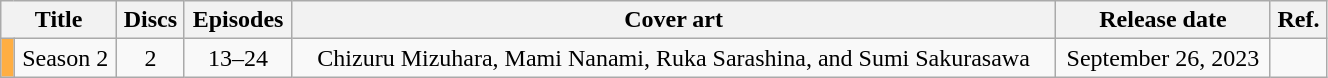<table class="wikitable" style="text-align: center; width: 70%;">
<tr>
<th colspan="2">Title</th>
<th>Discs</th>
<th>Episodes</th>
<th>Cover art</th>
<th>Release date</th>
<th>Ref.</th>
</tr>
<tr>
<td rowspan="1" width="1%" style="background: #FFAE42;"></td>
<td>Season 2</td>
<td>2</td>
<td>13–24</td>
<td>Chizuru Mizuhara, Mami Nanami, Ruka Sarashina, and Sumi Sakurasawa</td>
<td>September 26, 2023</td>
<td></td>
</tr>
</table>
